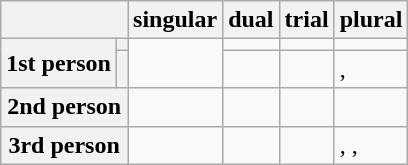<table class="wikitable">
<tr>
<th colspan=2></th>
<th>singular</th>
<th>dual</th>
<th>trial</th>
<th>plural</th>
</tr>
<tr>
<th rowspan=2>1st person</th>
<th></th>
<td rowspan=2></td>
<td></td>
<td></td>
<td></td>
</tr>
<tr>
<th></th>
<td></td>
<td></td>
<td>, </td>
</tr>
<tr>
<th colspan=2>2nd person</th>
<td></td>
<td></td>
<td></td>
<td></td>
</tr>
<tr>
<th colspan=2>3rd person</th>
<td></td>
<td></td>
<td></td>
<td>, , </td>
</tr>
</table>
